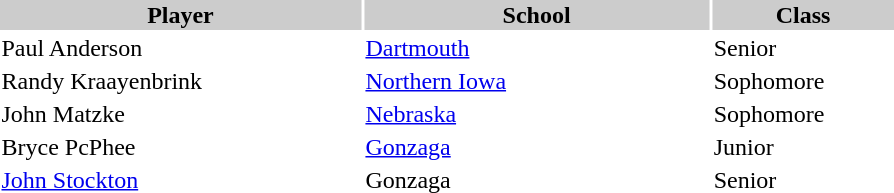<table style="width:600px" "border:'1' 'solid' 'gray' ">
<tr>
<th style="background:#ccc; width:23%;">Player</th>
<th style="background:#ccc; width:22%;">School</th>
<th style="background:#ccc; width:10%;">Class</th>
</tr>
<tr>
<td>Paul Anderson</td>
<td><a href='#'>Dartmouth</a></td>
<td>Senior</td>
</tr>
<tr>
<td>Randy Kraayenbrink</td>
<td><a href='#'>Northern Iowa</a></td>
<td>Sophomore</td>
</tr>
<tr>
<td>John Matzke</td>
<td><a href='#'>Nebraska</a></td>
<td>Sophomore</td>
</tr>
<tr>
<td>Bryce PcPhee</td>
<td><a href='#'>Gonzaga</a></td>
<td>Junior</td>
</tr>
<tr>
<td><a href='#'>John Stockton</a></td>
<td>Gonzaga</td>
<td>Senior</td>
</tr>
</table>
